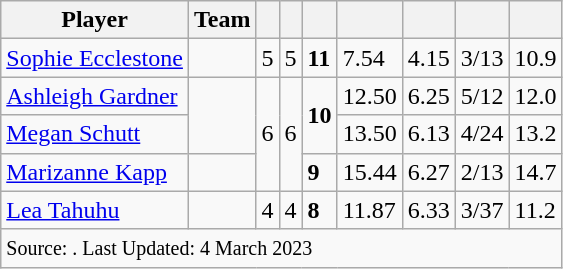<table class="wikitable sortable" style="text-align:left">
<tr>
<th class="unsortable">Player</th>
<th>Team</th>
<th></th>
<th></th>
<th></th>
<th></th>
<th></th>
<th></th>
<th></th>
</tr>
<tr>
<td style="text-align:left"><a href='#'>Sophie Ecclestone</a></td>
<td></td>
<td>5</td>
<td>5</td>
<td><strong>11</strong></td>
<td>7.54</td>
<td>4.15</td>
<td>3/13</td>
<td>10.9</td>
</tr>
<tr>
<td style="text-align:left"><a href='#'>Ashleigh Gardner</a></td>
<td rowspan=2></td>
<td rowspan=3>6</td>
<td rowspan=3>6</td>
<td rowspan=2><strong>10</strong></td>
<td>12.50</td>
<td>6.25</td>
<td>5/12</td>
<td>12.0</td>
</tr>
<tr>
<td style="text-align:left"><a href='#'>Megan Schutt</a></td>
<td>13.50</td>
<td>6.13</td>
<td>4/24</td>
<td>13.2</td>
</tr>
<tr>
<td style="text-align:left"><a href='#'>Marizanne Kapp</a></td>
<td></td>
<td><strong>9</strong></td>
<td>15.44</td>
<td>6.27</td>
<td>2/13</td>
<td>14.7</td>
</tr>
<tr>
<td style="text-align:left"><a href='#'>Lea Tahuhu</a></td>
<td></td>
<td>4</td>
<td>4</td>
<td><strong>8</strong></td>
<td>11.87</td>
<td>6.33</td>
<td>3/37</td>
<td>11.2</td>
</tr>
<tr>
<td colspan=9><small>Source: . Last Updated: 4 March 2023 </small></td>
</tr>
</table>
